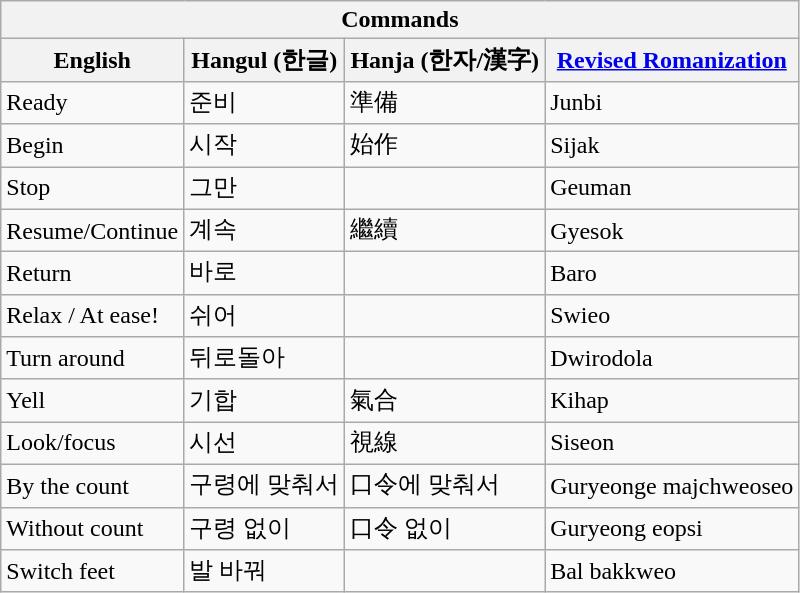<table class="wikitable mw-collapsible mw-collapsed">
<tr>
<th colspan="4">Commands</th>
</tr>
<tr>
<th>English</th>
<th>Hangul (한글)</th>
<th>Hanja (한자/漢字)</th>
<th><a href='#'>Revised Romanization</a></th>
</tr>
<tr>
<td>Ready</td>
<td>준비</td>
<td>準備</td>
<td>Junbi</td>
</tr>
<tr>
<td>Begin</td>
<td>시작</td>
<td>始作</td>
<td>Sijak</td>
</tr>
<tr>
<td>Stop</td>
<td>그만</td>
<td></td>
<td>Geuman</td>
</tr>
<tr>
<td>Resume/Continue</td>
<td>계속</td>
<td>繼續</td>
<td>Gyesok</td>
</tr>
<tr>
<td>Return</td>
<td>바로</td>
<td></td>
<td>Baro</td>
</tr>
<tr>
<td>Relax / At ease!</td>
<td>쉬어</td>
<td></td>
<td>Swieo</td>
</tr>
<tr>
<td>Turn around</td>
<td>뒤로돌아</td>
<td></td>
<td>Dwirodola</td>
</tr>
<tr>
<td>Yell</td>
<td>기합</td>
<td>氣合</td>
<td>Kihap</td>
</tr>
<tr>
<td>Look/focus</td>
<td>시선</td>
<td>視線</td>
<td>Siseon</td>
</tr>
<tr>
<td>By the count</td>
<td>구령에 맞춰서</td>
<td>口令에 맞춰서</td>
<td>Guryeonge majchweoseo</td>
</tr>
<tr>
<td>Without count</td>
<td>구령 없이</td>
<td>口令 없이</td>
<td>Guryeong eopsi</td>
</tr>
<tr>
<td>Switch feet</td>
<td>발 바꿔</td>
<td></td>
<td>Bal bakkweo</td>
</tr>
</table>
